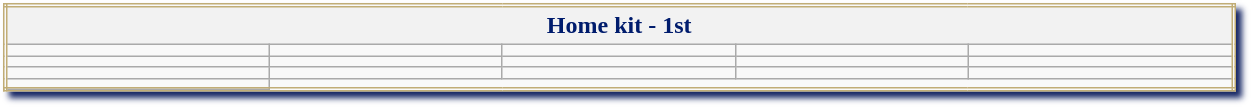<table class="wikitable collapsible collapsed" style="width:65%; border:double #c1ad76; box-shadow: 4px 4px 4px #182865;">
<tr style="color:#001C6D; font-weight:bold;">
<th colspan="5">Home kit - 1st</th>
</tr>
<tr>
<td></td>
<td></td>
<td></td>
<td></td>
<td></td>
</tr>
<tr>
<td></td>
<td></td>
<td></td>
<td></td>
<td></td>
</tr>
<tr>
<td></td>
<td></td>
<td></td>
<td></td>
<td></td>
</tr>
<tr>
<td></td>
</tr>
<tr>
</tr>
</table>
